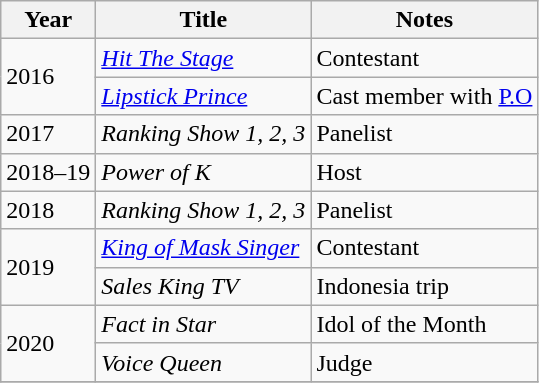<table class="wikitable">
<tr>
<th>Year</th>
<th>Title</th>
<th>Notes</th>
</tr>
<tr>
<td rowspan="2">2016</td>
<td><em><a href='#'>Hit The Stage</a></em></td>
<td>Contestant</td>
</tr>
<tr>
<td><em><a href='#'>Lipstick Prince</a></em></td>
<td>Cast member with <a href='#'>P.O</a></td>
</tr>
<tr>
<td rowspan="1">2017</td>
<td><em>Ranking Show 1, 2, 3</em></td>
<td>Panelist</td>
</tr>
<tr>
<td rowspan="1">2018–19</td>
<td><em>Power of K</em></td>
<td>Host</td>
</tr>
<tr>
<td rowspan="1">2018</td>
<td><em>Ranking Show 1, 2, 3</em></td>
<td>Panelist</td>
</tr>
<tr>
<td rowspan="2">2019</td>
<td><em><a href='#'>King of Mask Singer</a></em></td>
<td>Contestant</td>
</tr>
<tr>
<td><em>Sales King TV</em></td>
<td>Indonesia trip</td>
</tr>
<tr>
<td rowspan="2">2020</td>
<td><em>Fact in Star</em></td>
<td>Idol of the Month</td>
</tr>
<tr>
<td><em>Voice Queen</em></td>
<td>Judge</td>
</tr>
<tr>
</tr>
</table>
